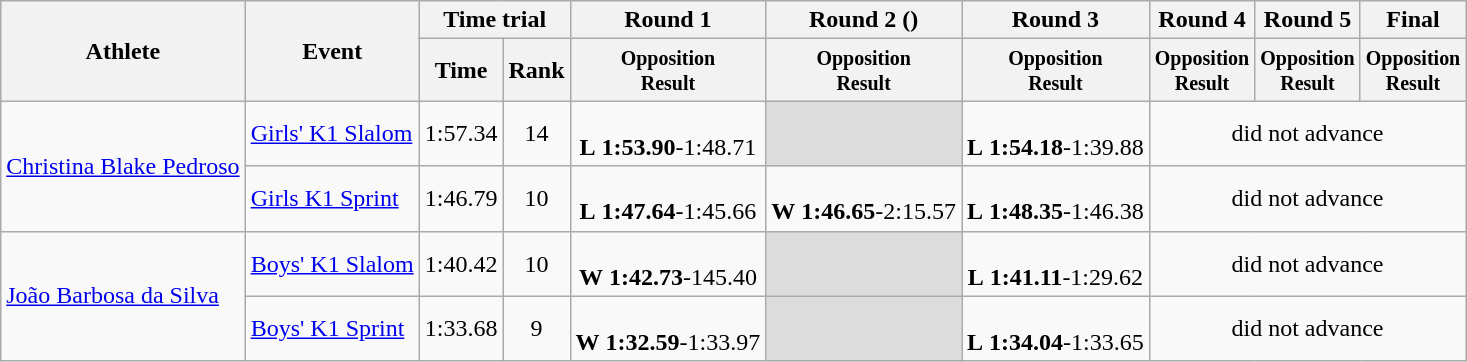<table class="wikitable">
<tr>
<th rowspan=2>Athlete</th>
<th rowspan=2>Event</th>
<th colspan=2>Time trial</th>
<th>Round 1</th>
<th>Round 2 ()</th>
<th>Round 3</th>
<th>Round 4</th>
<th>Round 5</th>
<th>Final</th>
</tr>
<tr>
<th>Time</th>
<th>Rank</th>
<th style="line-height:1em;"><small>Opposition<br>Result</small></th>
<th style="line-height:1em;"><small>Opposition<br>Result</small></th>
<th style="line-height:1em;"><small>Opposition<br>Result</small></th>
<th style="line-height:1em;"><small>Opposition<br>Result</small></th>
<th style="line-height:1em;"><small>Opposition<br>Result</small></th>
<th style="line-height:1em;"><small>Opposition<br>Result</small></th>
</tr>
<tr>
<td rowspan=2><a href='#'>Christina Blake Pedroso</a></td>
<td><a href='#'>Girls' K1 Slalom</a></td>
<td>1:57.34</td>
<td align=center>14</td>
<td align=center><br><strong>L</strong> <strong>1:53.90</strong>-1:48.71</td>
<td bgcolor=#DCDCDC></td>
<td align=center><br><strong>L</strong> <strong>1:54.18</strong>-1:39.88</td>
<td align=center colspan=3>did not advance</td>
</tr>
<tr>
<td><a href='#'>Girls K1 Sprint</a></td>
<td>1:46.79</td>
<td align=center>10</td>
<td align=center><br><strong>L</strong> <strong>1:47.64</strong>-1:45.66</td>
<td align=center><br><strong>W</strong> <strong>1:46.65</strong>-2:15.57</td>
<td align=center><br><strong>L</strong> <strong>1:48.35</strong>-1:46.38</td>
<td align=center colspan=3>did not advance</td>
</tr>
<tr>
<td rowspan=2><a href='#'>João Barbosa da Silva</a></td>
<td><a href='#'>Boys' K1 Slalom</a></td>
<td>1:40.42</td>
<td align=center>10</td>
<td align=center><br><strong>W</strong> <strong>1:42.73</strong>-145.40</td>
<td bgcolor=#DCDCDC></td>
<td align=center><br><strong>L</strong> <strong>1:41.11</strong>-1:29.62</td>
<td align=center colspan=3>did not advance</td>
</tr>
<tr>
<td><a href='#'>Boys' K1 Sprint</a></td>
<td>1:33.68</td>
<td align=center>9</td>
<td align=center><br><strong>W</strong> <strong>1:32.59</strong>-1:33.97</td>
<td bgcolor=#DCDCDC></td>
<td align=center><br><strong>L</strong> <strong>1:34.04</strong>-1:33.65</td>
<td align=center colspan=3>did not advance</td>
</tr>
</table>
